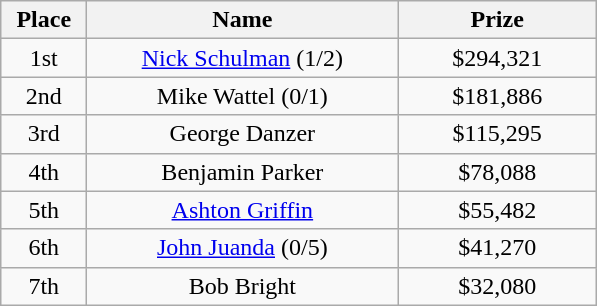<table class="wikitable">
<tr>
<th width="50">Place</th>
<th width="200">Name</th>
<th width="125">Prize</th>
</tr>
<tr>
<td align = "center">1st</td>
<td align = "center"><a href='#'>Nick Schulman</a> (1/2)</td>
<td align = "center">$294,321</td>
</tr>
<tr>
<td align = "center">2nd</td>
<td align = "center">Mike Wattel (0/1)</td>
<td align = "center">$181,886</td>
</tr>
<tr>
<td align = "center">3rd</td>
<td align = "center">George Danzer</td>
<td align = "center">$115,295</td>
</tr>
<tr>
<td align = "center">4th</td>
<td align = "center">Benjamin Parker</td>
<td align = "center">$78,088</td>
</tr>
<tr>
<td align = "center">5th</td>
<td align = "center"><a href='#'>Ashton Griffin</a></td>
<td align = "center">$55,482</td>
</tr>
<tr>
<td align = "center">6th</td>
<td align = "center"><a href='#'>John Juanda</a> (0/5)</td>
<td align = "center">$41,270</td>
</tr>
<tr>
<td align = "center">7th</td>
<td align = "center">Bob Bright</td>
<td align = "center">$32,080</td>
</tr>
</table>
